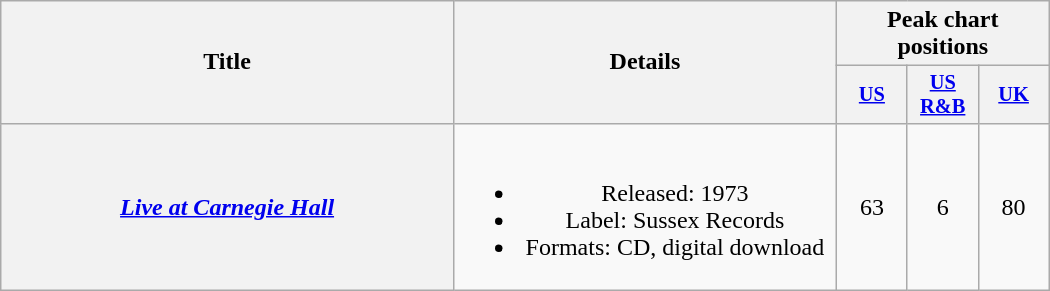<table class="wikitable plainrowheaders" style="text-align:center;">
<tr>
<th scope="col" rowspan="2" style="width:18.4em;">Title</th>
<th scope="col" rowspan="2" style="width:15.5em;">Details</th>
<th scope="col" colspan="3">Peak chart positions</th>
</tr>
<tr>
<th scope="col" style="width:3em;font-size:85%;"><a href='#'>US</a><br></th>
<th scope="col" style="width:3em;font-size:85%;"><a href='#'>US<br>R&B</a><br></th>
<th scope="col" style="width:3em;font-size:85%;"><a href='#'>UK</a><br></th>
</tr>
<tr>
<th scope="row"><em><a href='#'>Live at Carnegie Hall</a></em></th>
<td><br><ul><li>Released: 1973</li><li>Label: Sussex Records</li><li>Formats: CD, digital download</li></ul></td>
<td>63</td>
<td>6</td>
<td>80</td>
</tr>
</table>
